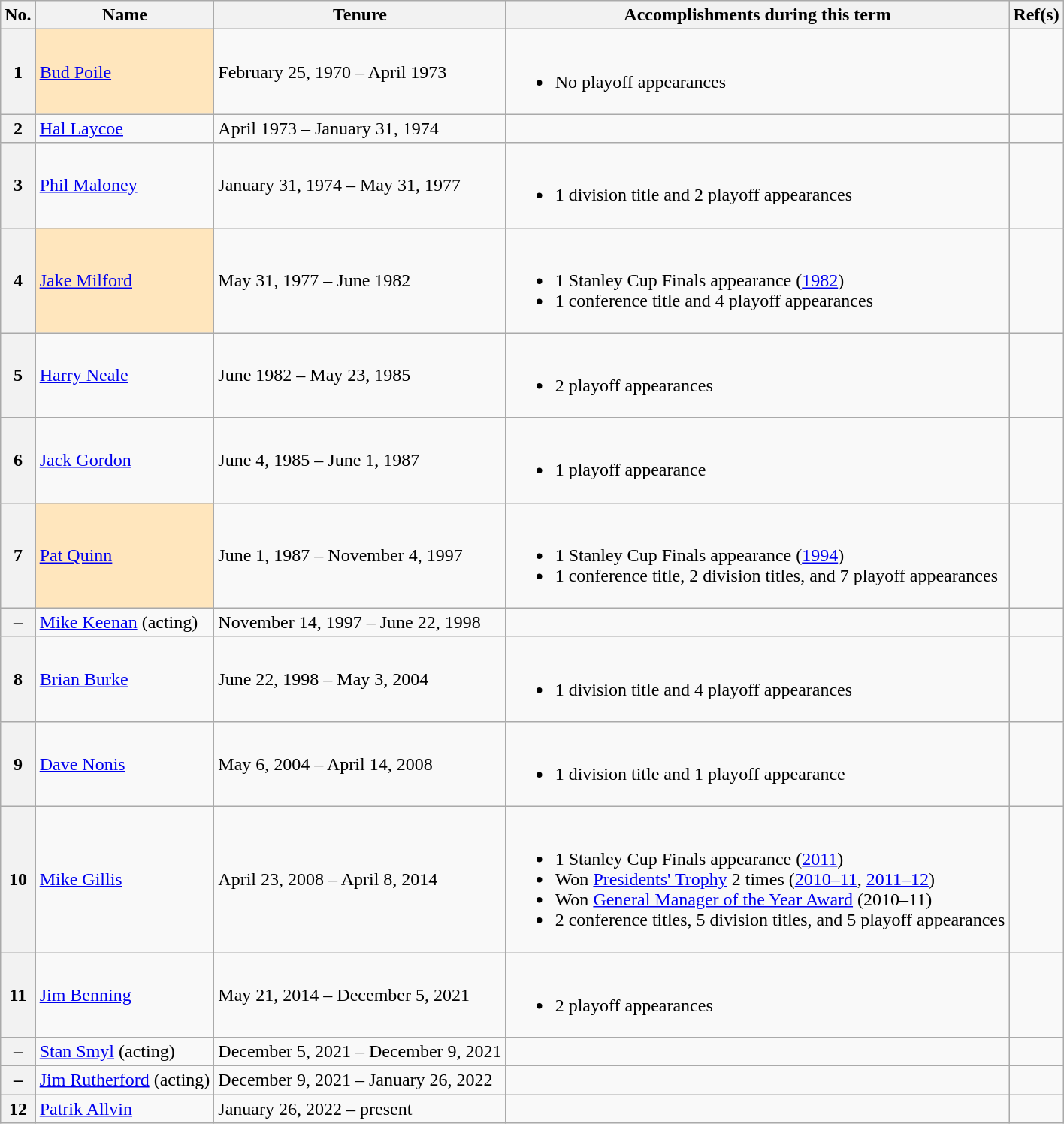<table class="wikitable">
<tr>
<th scope="col">No.</th>
<th scope="col">Name</th>
<th scope="col">Tenure</th>
<th scope="col">Accomplishments during this term</th>
<th scope="col">Ref(s)</th>
</tr>
<tr>
<th scope="row">1</th>
<td style="background: #FFE6BD;"><a href='#'>Bud Poile</a></td>
<td>February 25, 1970 – April 1973</td>
<td><br><ul><li>No playoff appearances</li></ul></td>
<td></td>
</tr>
<tr>
<th scope="row">2</th>
<td><a href='#'>Hal Laycoe</a></td>
<td>April 1973 – January 31, 1974</td>
<td></td>
<td></td>
</tr>
<tr>
<th scope="row">3</th>
<td><a href='#'>Phil Maloney</a></td>
<td>January 31, 1974 – May 31, 1977</td>
<td><br><ul><li>1 division title and 2 playoff appearances</li></ul></td>
<td></td>
</tr>
<tr>
<th scope="row">4</th>
<td style="background: #FFE6BD;"><a href='#'>Jake Milford</a></td>
<td>May 31, 1977 – June 1982</td>
<td><br><ul><li>1 Stanley Cup Finals appearance (<a href='#'>1982</a>)</li><li>1 conference title and 4 playoff appearances</li></ul></td>
<td></td>
</tr>
<tr>
<th scope="row">5</th>
<td><a href='#'>Harry Neale</a></td>
<td>June 1982 – May 23, 1985</td>
<td><br><ul><li>2 playoff appearances</li></ul></td>
<td></td>
</tr>
<tr>
<th scope="row">6</th>
<td><a href='#'>Jack Gordon</a></td>
<td>June 4, 1985 – June 1, 1987</td>
<td><br><ul><li>1 playoff appearance</li></ul></td>
<td></td>
</tr>
<tr>
<th scope="row">7</th>
<td style="background: #FFE6BD;"><a href='#'>Pat Quinn</a></td>
<td>June 1, 1987 – November 4, 1997</td>
<td><br><ul><li>1 Stanley Cup Finals appearance (<a href='#'>1994</a>)</li><li>1 conference title, 2 division titles, and 7 playoff appearances</li></ul></td>
<td></td>
</tr>
<tr>
<th scope="row">–</th>
<td><a href='#'>Mike Keenan</a> (acting)</td>
<td>November 14, 1997 – June 22, 1998</td>
<td></td>
<td></td>
</tr>
<tr>
<th scope="row">8</th>
<td><a href='#'>Brian Burke</a></td>
<td>June 22, 1998 – May 3, 2004</td>
<td><br><ul><li>1 division title and 4 playoff appearances</li></ul></td>
<td></td>
</tr>
<tr>
<th scope="row">9</th>
<td><a href='#'>Dave Nonis</a></td>
<td>May 6, 2004 – April 14, 2008</td>
<td><br><ul><li>1 division title and 1 playoff appearance</li></ul></td>
<td></td>
</tr>
<tr>
<th scope="row">10</th>
<td><a href='#'>Mike Gillis</a></td>
<td>April 23, 2008 – April 8, 2014</td>
<td><br><ul><li>1 Stanley Cup Finals appearance (<a href='#'>2011</a>)</li><li>Won <a href='#'>Presidents' Trophy</a> 2 times (<a href='#'>2010–11</a>, <a href='#'>2011–12</a>)</li><li>Won <a href='#'>General Manager of the Year Award</a> (2010–11)</li><li>2 conference titles, 5 division titles, and 5 playoff appearances</li></ul></td>
<td></td>
</tr>
<tr>
<th scope="row">11</th>
<td><a href='#'>Jim Benning</a></td>
<td>May 21, 2014 – December 5, 2021</td>
<td><br><ul><li>2 playoff appearances</li></ul></td>
<td></td>
</tr>
<tr>
<th scope="row">–</th>
<td><a href='#'>Stan Smyl</a> (acting)</td>
<td>December 5, 2021 – December 9, 2021</td>
<td></td>
<td></td>
</tr>
<tr>
<th scope="row">–</th>
<td><a href='#'>Jim Rutherford</a> (acting)</td>
<td>December 9, 2021 – January 26, 2022</td>
<td></td>
<td></td>
</tr>
<tr>
<th>12</th>
<td><a href='#'>Patrik Allvin</a></td>
<td>January 26, 2022 – present</td>
<td></td>
<td></td>
</tr>
</table>
